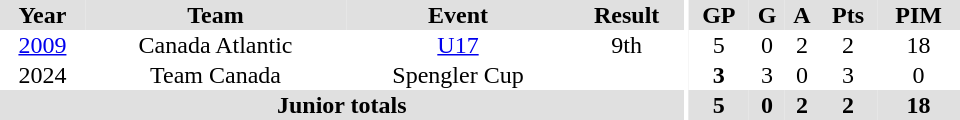<table border="0" cellpadding="1" cellspacing="0" ID="Table3" style="text-align:center; width:40em">
<tr bgcolor="#e0e0e0">
<th>Year</th>
<th>Team</th>
<th>Event</th>
<th>Result</th>
<th rowspan="100" bgcolor="#ffffff"></th>
<th>GP</th>
<th>G</th>
<th>A</th>
<th>Pts</th>
<th>PIM</th>
</tr>
<tr>
<td><a href='#'>2009</a></td>
<td>Canada Atlantic</td>
<td><a href='#'>U17</a></td>
<td>9th</td>
<td>5</td>
<td>0</td>
<td>2</td>
<td>2</td>
<td>18</td>
</tr>
<tr>
<td>2024</td>
<td>Team Canada</td>
<td>Spengler Cup</td>
<td></td>
<th>3</th>
<td>3</td>
<td>0</td>
<td>3</td>
<td>0</td>
</tr>
<tr bgcolor="#e0e0e0">
<th colspan="4">Junior totals</th>
<th>5</th>
<th>0</th>
<th>2</th>
<th>2</th>
<th>18</th>
</tr>
</table>
